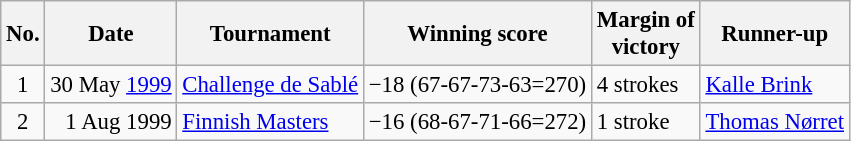<table class="wikitable" style="font-size:95%;">
<tr>
<th>No.</th>
<th>Date</th>
<th>Tournament</th>
<th>Winning score</th>
<th>Margin of<br>victory</th>
<th>Runner-up</th>
</tr>
<tr>
<td align=center>1</td>
<td align=right>30 May <a href='#'>1999</a></td>
<td><a href='#'>Challenge de Sablé</a></td>
<td>−18 (67-67-73-63=270)</td>
<td>4 strokes</td>
<td> <a href='#'>Kalle Brink</a></td>
</tr>
<tr>
<td align=center>2</td>
<td align=right>1 Aug 1999</td>
<td><a href='#'>Finnish Masters</a></td>
<td>−16 (68-67-71-66=272)</td>
<td>1 stroke</td>
<td> <a href='#'>Thomas Nørret</a></td>
</tr>
</table>
